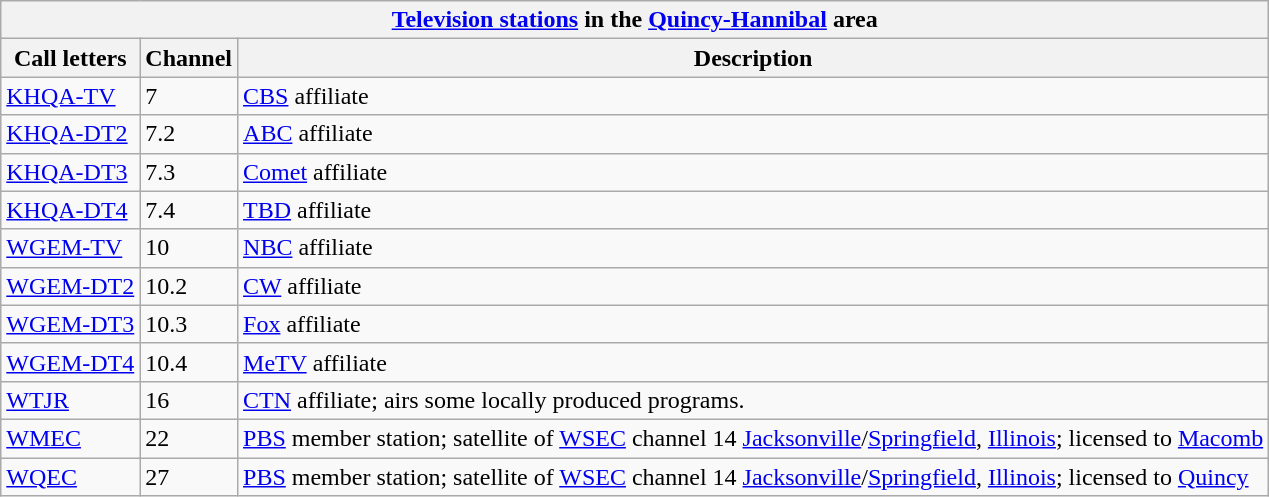<table class="wikitable">
<tr>
<th style="text-align:center;" colspan="6"><strong><a href='#'>Television stations</a> in the <a href='#'>Quincy-Hannibal</a> area</strong></th>
</tr>
<tr>
<th>Call letters</th>
<th>Channel</th>
<th>Description</th>
</tr>
<tr>
<td><a href='#'>KHQA-TV</a></td>
<td>7</td>
<td><a href='#'>CBS</a> affiliate</td>
</tr>
<tr>
<td><a href='#'>KHQA-DT2</a></td>
<td>7.2</td>
<td><a href='#'>ABC</a> affiliate</td>
</tr>
<tr>
<td><a href='#'>KHQA-DT3</a></td>
<td>7.3</td>
<td><a href='#'>Comet</a> affiliate</td>
</tr>
<tr>
<td><a href='#'>KHQA-DT4</a></td>
<td>7.4</td>
<td><a href='#'>TBD</a> affiliate</td>
</tr>
<tr>
<td><a href='#'>WGEM-TV</a></td>
<td>10</td>
<td><a href='#'>NBC</a> affiliate</td>
</tr>
<tr>
<td><a href='#'>WGEM-DT2</a></td>
<td>10.2</td>
<td><a href='#'>CW</a> affiliate</td>
</tr>
<tr>
<td><a href='#'>WGEM-DT3</a></td>
<td>10.3</td>
<td><a href='#'>Fox</a> affiliate</td>
</tr>
<tr>
<td><a href='#'>WGEM-DT4</a></td>
<td>10.4</td>
<td><a href='#'>MeTV</a> affiliate</td>
</tr>
<tr>
<td><a href='#'>WTJR</a></td>
<td>16</td>
<td><a href='#'>CTN</a> affiliate; airs some locally produced programs.</td>
</tr>
<tr>
<td><a href='#'>WMEC</a></td>
<td>22</td>
<td><a href='#'>PBS</a> member station; satellite of <a href='#'>WSEC</a> channel 14 <a href='#'>Jacksonville</a>/<a href='#'>Springfield</a>, <a href='#'>Illinois</a>; licensed to <a href='#'>Macomb</a></td>
</tr>
<tr>
<td><a href='#'>WQEC</a></td>
<td>27</td>
<td><a href='#'>PBS</a> member station; satellite of <a href='#'>WSEC</a> channel 14 <a href='#'>Jacksonville</a>/<a href='#'>Springfield</a>, <a href='#'>Illinois</a>; licensed to <a href='#'>Quincy</a></td>
</tr>
</table>
